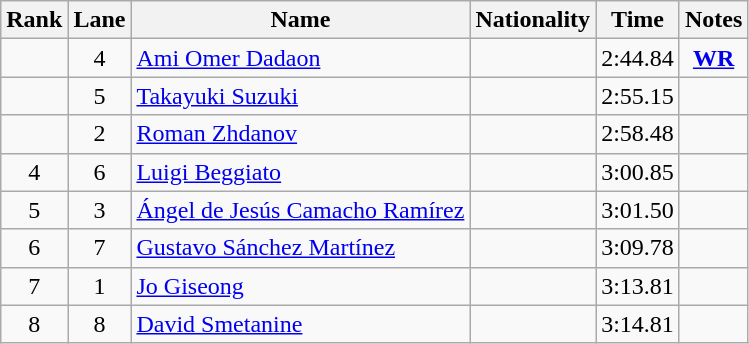<table class="wikitable sortable" style="text-align:center">
<tr>
<th>Rank</th>
<th>Lane</th>
<th>Name</th>
<th>Nationality</th>
<th>Time</th>
<th>Notes</th>
</tr>
<tr>
<td></td>
<td>4</td>
<td align=left><a href='#'>Ami Omer Dadaon</a></td>
<td align=left></td>
<td>2:44.84</td>
<td><strong><a href='#'>WR</a></strong></td>
</tr>
<tr>
<td></td>
<td>5</td>
<td align=left><a href='#'>Takayuki Suzuki</a></td>
<td align=left></td>
<td>2:55.15</td>
<td></td>
</tr>
<tr>
<td></td>
<td>2</td>
<td align=left><a href='#'>Roman Zhdanov</a></td>
<td align=left></td>
<td>2:58.48</td>
<td></td>
</tr>
<tr>
<td>4</td>
<td>6</td>
<td align=left><a href='#'>Luigi Beggiato</a></td>
<td align=left></td>
<td>3:00.85</td>
<td></td>
</tr>
<tr>
<td>5</td>
<td>3</td>
<td align=left><a href='#'>Ángel de Jesús Camacho Ramírez</a></td>
<td align=left></td>
<td>3:01.50</td>
<td></td>
</tr>
<tr>
<td>6</td>
<td>7</td>
<td align=left><a href='#'>Gustavo Sánchez Martínez</a></td>
<td align=left></td>
<td>3:09.78</td>
<td></td>
</tr>
<tr>
<td>7</td>
<td>1</td>
<td align=left><a href='#'>Jo Giseong</a></td>
<td align=left></td>
<td>3:13.81</td>
<td></td>
</tr>
<tr>
<td>8</td>
<td>8</td>
<td align=left><a href='#'>David Smetanine</a></td>
<td align=left></td>
<td>3:14.81</td>
<td></td>
</tr>
</table>
